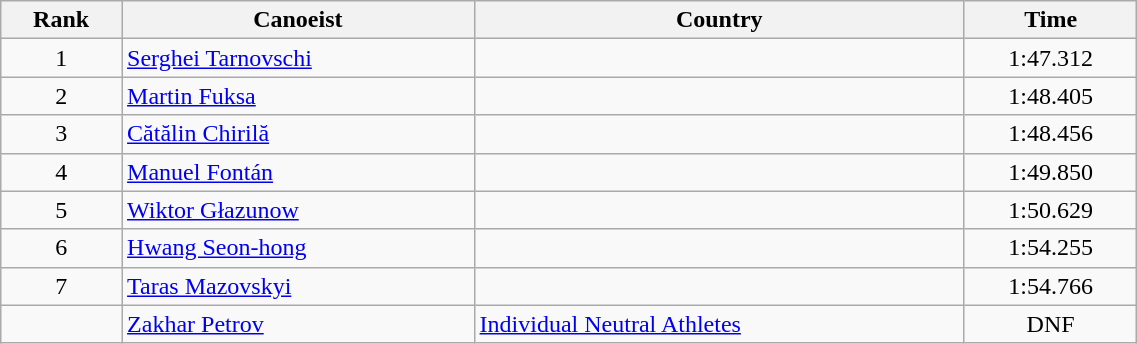<table class="wikitable" style="text-align:center;width: 60%">
<tr>
<th>Rank</th>
<th>Canoeist</th>
<th>Country</th>
<th>Time</th>
</tr>
<tr>
<td>1</td>
<td align="left"><a href='#'>Serghei Tarnovschi</a></td>
<td align="left"></td>
<td>1:47.312</td>
</tr>
<tr>
<td>2</td>
<td align="left"><a href='#'>Martin Fuksa</a></td>
<td align="left"></td>
<td>1:48.405</td>
</tr>
<tr>
<td>3</td>
<td align="left"><a href='#'>Cătălin Chirilă</a></td>
<td align="left"></td>
<td>1:48.456</td>
</tr>
<tr>
<td>4</td>
<td align="left"><a href='#'>Manuel Fontán</a></td>
<td align="left"></td>
<td>1:49.850</td>
</tr>
<tr>
<td>5</td>
<td align="left"><a href='#'>Wiktor Głazunow</a></td>
<td align="left"></td>
<td>1:50.629</td>
</tr>
<tr>
<td>6</td>
<td align="left"><a href='#'>Hwang Seon-hong</a></td>
<td align="left"></td>
<td>1:54.255</td>
</tr>
<tr>
<td>7</td>
<td align="left"><a href='#'>Taras Mazovskyi</a></td>
<td align="left"></td>
<td>1:54.766</td>
</tr>
<tr>
<td></td>
<td align="left"><a href='#'>Zakhar Petrov</a></td>
<td align="left"><a href='#'>Individual Neutral Athletes</a></td>
<td>DNF</td>
</tr>
</table>
